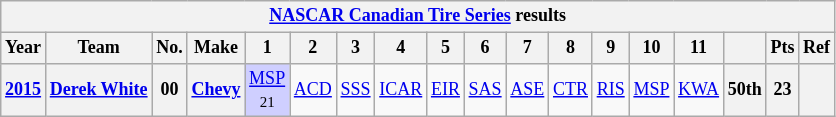<table class="wikitable" style="text-align:center; font-size:75%">
<tr>
<th colspan=45><a href='#'>NASCAR Canadian Tire Series</a> results</th>
</tr>
<tr>
<th>Year</th>
<th>Team</th>
<th>No.</th>
<th>Make</th>
<th>1</th>
<th>2</th>
<th>3</th>
<th>4</th>
<th>5</th>
<th>6</th>
<th>7</th>
<th>8</th>
<th>9</th>
<th>10</th>
<th>11</th>
<th></th>
<th>Pts</th>
<th>Ref</th>
</tr>
<tr>
<th><a href='#'>2015</a></th>
<th><a href='#'>Derek White</a></th>
<th>00</th>
<th><a href='#'>Chevy</a></th>
<td style="background:#CFCFFF;"><a href='#'>MSP</a><br><small>21</small></td>
<td><a href='#'>ACD</a></td>
<td><a href='#'>SSS</a></td>
<td><a href='#'>ICAR</a></td>
<td><a href='#'>EIR</a></td>
<td><a href='#'>SAS</a></td>
<td><a href='#'>ASE</a></td>
<td><a href='#'>CTR</a></td>
<td><a href='#'>RIS</a></td>
<td><a href='#'>MSP</a></td>
<td><a href='#'>KWA</a></td>
<th>50th</th>
<th>23</th>
<th></th>
</tr>
</table>
